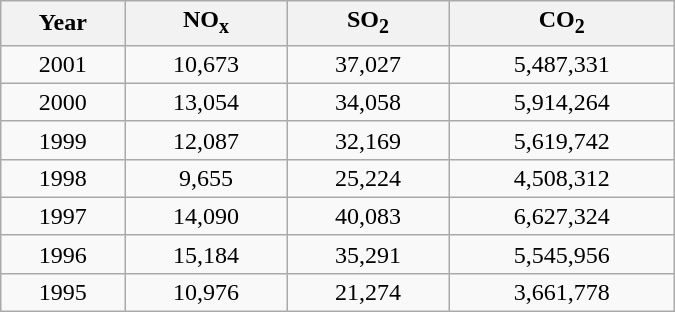<table class="wikitable" style="text-align: center;" ! width="450px">
<tr>
<th>Year</th>
<th>NO<sub>x</sub></th>
<th>SO<sub>2</sub></th>
<th>CO<sub>2</sub></th>
</tr>
<tr>
<td>2001</td>
<td>10,673</td>
<td>37,027</td>
<td>5,487,331</td>
</tr>
<tr>
<td>2000</td>
<td>13,054</td>
<td>34,058</td>
<td>5,914,264</td>
</tr>
<tr>
<td>1999</td>
<td>12,087</td>
<td>32,169</td>
<td>5,619,742</td>
</tr>
<tr>
<td>1998</td>
<td>9,655</td>
<td>25,224</td>
<td>4,508,312</td>
</tr>
<tr>
<td>1997</td>
<td>14,090</td>
<td>40,083</td>
<td>6,627,324</td>
</tr>
<tr>
<td>1996</td>
<td>15,184</td>
<td>35,291</td>
<td>5,545,956</td>
</tr>
<tr>
<td>1995</td>
<td>10,976</td>
<td>21,274</td>
<td>3,661,778</td>
</tr>
</table>
